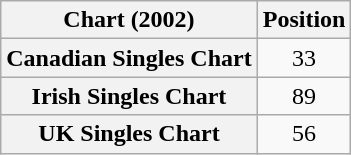<table class="wikitable sortable plainrowheaders" style="text-align:center;">
<tr>
<th scope="col">Chart (2002)</th>
<th scope="col">Position</th>
</tr>
<tr>
<th scope="row">Canadian Singles Chart</th>
<td>33</td>
</tr>
<tr>
<th scope="row">Irish Singles Chart</th>
<td>89</td>
</tr>
<tr>
<th scope="row">UK Singles Chart</th>
<td>56</td>
</tr>
</table>
